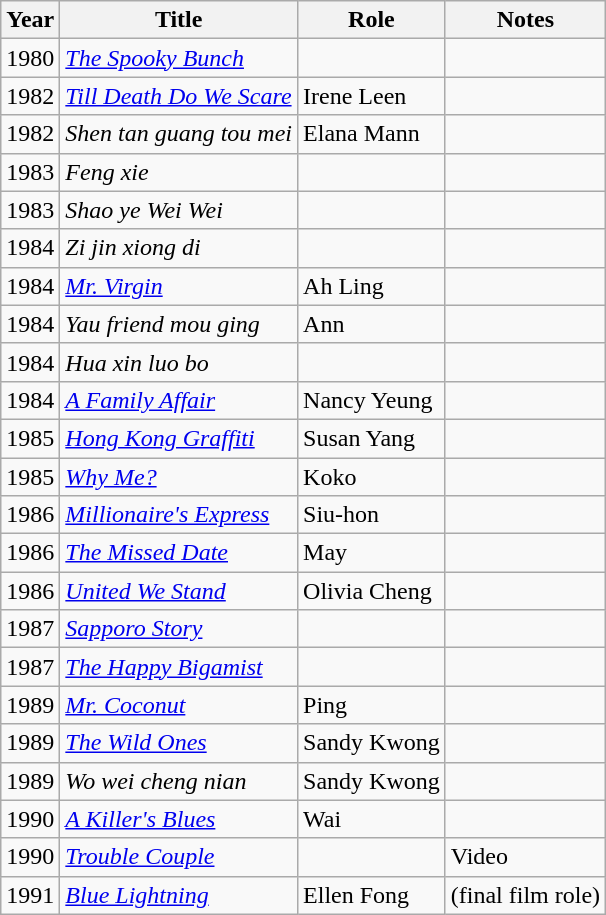<table class="wikitable">
<tr>
<th>Year</th>
<th>Title</th>
<th>Role</th>
<th>Notes</th>
</tr>
<tr>
<td>1980</td>
<td><em><a href='#'>The Spooky Bunch</a></em></td>
<td></td>
<td></td>
</tr>
<tr>
<td>1982</td>
<td><em><a href='#'>Till Death Do We Scare</a></em></td>
<td>Irene Leen</td>
<td></td>
</tr>
<tr>
<td>1982</td>
<td><em>Shen tan guang tou mei</em></td>
<td>Elana Mann</td>
<td></td>
</tr>
<tr>
<td>1983</td>
<td><em>Feng xie</em></td>
<td></td>
<td></td>
</tr>
<tr>
<td>1983</td>
<td><em>Shao ye Wei Wei</em></td>
<td></td>
<td></td>
</tr>
<tr>
<td>1984</td>
<td><em>Zi jin xiong di</em></td>
<td></td>
<td></td>
</tr>
<tr>
<td>1984</td>
<td><em><a href='#'>Mr. Virgin</a></em></td>
<td>Ah Ling</td>
<td></td>
</tr>
<tr>
<td>1984</td>
<td><em>Yau friend mou ging</em></td>
<td>Ann</td>
<td></td>
</tr>
<tr>
<td>1984</td>
<td><em>Hua xin luo bo</em></td>
<td></td>
<td></td>
</tr>
<tr>
<td>1984</td>
<td><em><a href='#'>A Family Affair</a></em></td>
<td>Nancy Yeung</td>
<td></td>
</tr>
<tr>
<td>1985</td>
<td><em><a href='#'>Hong Kong Graffiti</a></em></td>
<td>Susan Yang</td>
<td></td>
</tr>
<tr>
<td>1985</td>
<td><em><a href='#'>Why Me?</a></em></td>
<td>Koko</td>
<td></td>
</tr>
<tr>
<td>1986</td>
<td><em><a href='#'>Millionaire's Express</a></em></td>
<td>Siu-hon</td>
<td></td>
</tr>
<tr>
<td>1986</td>
<td><em><a href='#'>The Missed Date</a></em></td>
<td>May</td>
<td></td>
</tr>
<tr>
<td>1986</td>
<td><em><a href='#'>United We Stand</a></em></td>
<td>Olivia Cheng</td>
<td></td>
</tr>
<tr>
<td>1987</td>
<td><em><a href='#'>Sapporo Story</a></em></td>
<td></td>
<td></td>
</tr>
<tr>
<td>1987</td>
<td><em><a href='#'>The Happy Bigamist</a></em></td>
<td></td>
<td></td>
</tr>
<tr>
<td>1989</td>
<td><em><a href='#'>Mr. Coconut</a></em></td>
<td>Ping</td>
<td></td>
</tr>
<tr>
<td>1989</td>
<td><em><a href='#'>The Wild Ones</a></em></td>
<td>Sandy Kwong</td>
<td></td>
</tr>
<tr>
<td>1989</td>
<td><em>Wo wei cheng nian</em></td>
<td>Sandy Kwong</td>
<td></td>
</tr>
<tr>
<td>1990</td>
<td><em><a href='#'>A Killer's Blues</a></em></td>
<td>Wai</td>
<td></td>
</tr>
<tr>
<td>1990</td>
<td><em><a href='#'>Trouble Couple</a></em></td>
<td></td>
<td>Video</td>
</tr>
<tr>
<td>1991</td>
<td><em><a href='#'>Blue Lightning</a></em></td>
<td>Ellen Fong</td>
<td>(final film role)</td>
</tr>
</table>
